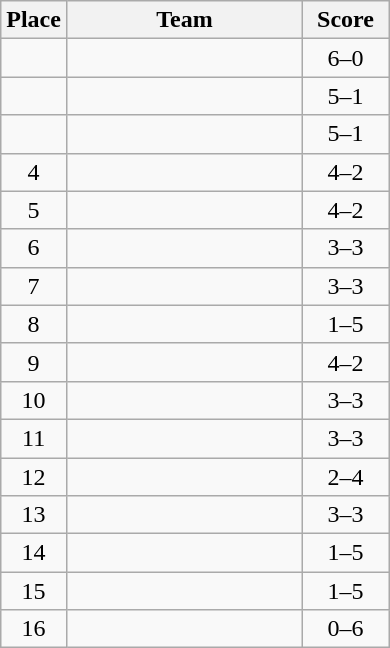<table class="wikitable" style="text-align:center;">
<tr>
<th width=30>Place</th>
<th width=150>Team</th>
<th width=50>Score</th>
</tr>
<tr>
<td></td>
<td align="left"></td>
<td>6–0</td>
</tr>
<tr>
<td></td>
<td align="left"></td>
<td>5–1</td>
</tr>
<tr>
<td></td>
<td align="left"></td>
<td>5–1</td>
</tr>
<tr>
<td>4</td>
<td align="left"></td>
<td>4–2</td>
</tr>
<tr>
<td>5</td>
<td align="left"></td>
<td>4–2</td>
</tr>
<tr>
<td>6</td>
<td align="left"></td>
<td>3–3</td>
</tr>
<tr>
<td>7</td>
<td align="left"></td>
<td>3–3</td>
</tr>
<tr>
<td>8</td>
<td align="left"></td>
<td>1–5</td>
</tr>
<tr>
<td>9</td>
<td align="left"></td>
<td>4–2</td>
</tr>
<tr>
<td>10</td>
<td align="left"></td>
<td>3–3</td>
</tr>
<tr>
<td>11</td>
<td align="left"></td>
<td>3–3</td>
</tr>
<tr>
<td>12</td>
<td align="left"></td>
<td>2–4</td>
</tr>
<tr>
<td>13</td>
<td align="left"></td>
<td>3–3</td>
</tr>
<tr>
<td>14</td>
<td align="left"></td>
<td>1–5</td>
</tr>
<tr>
<td>15</td>
<td align="left"></td>
<td>1–5</td>
</tr>
<tr>
<td>16</td>
<td align="left"></td>
<td>0–6</td>
</tr>
</table>
